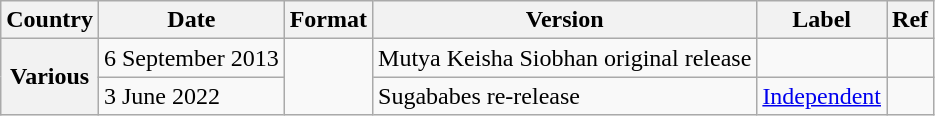<table class="wikitable plainrowheaders">
<tr>
<th scope="col">Country</th>
<th>Date</th>
<th>Format</th>
<th>Version</th>
<th>Label</th>
<th>Ref</th>
</tr>
<tr>
<th scope="row" rowspan="2">Various</th>
<td>6 September 2013</td>
<td rowspan="2"></td>
<td>Mutya Keisha Siobhan original release</td>
<td></td>
<td align=center></td>
</tr>
<tr>
<td>3 June 2022</td>
<td>Sugababes re-release</td>
<td><a href='#'>Independent</a></td>
<td align=center></td>
</tr>
</table>
